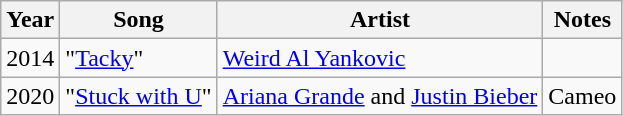<table class="wikitable">
<tr>
<th>Year</th>
<th>Song</th>
<th>Artist</th>
<th>Notes</th>
</tr>
<tr>
<td>2014</td>
<td>"<a href='#'>Tacky</a>"</td>
<td><a href='#'>Weird Al Yankovic</a></td>
<td></td>
</tr>
<tr>
<td>2020</td>
<td>"<a href='#'>Stuck with U</a>"</td>
<td><a href='#'>Ariana Grande</a> and <a href='#'>Justin Bieber</a></td>
<td>Cameo </td>
</tr>
</table>
